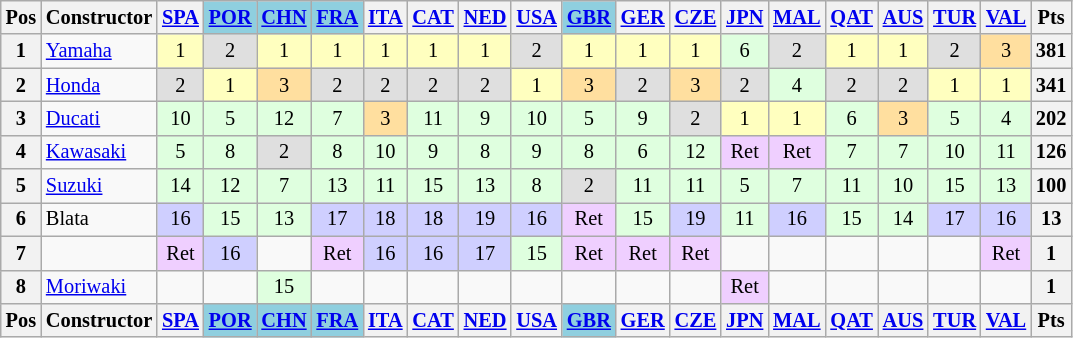<table class="wikitable" style="font-size:85%; text-align:center">
<tr valign="top">
<th valign="middle" scope-"col">Pos</th>
<th valign="middle" scope="col">Constructor</th>
<th><a href='#'>SPA</a><br></th>
<th style="background:#8fcfdf"><a href='#'>POR</a><br></th>
<th style="background:#8fcfdf"><a href='#'>CHN</a><br></th>
<th style="background:#8fcfdf"><a href='#'>FRA</a><br></th>
<th><a href='#'>ITA</a><br></th>
<th><a href='#'>CAT</a><br></th>
<th><a href='#'>NED</a><br></th>
<th><a href='#'>USA</a><br></th>
<th style="background:#8fcfdf"><a href='#'>GBR</a><br></th>
<th><a href='#'>GER</a><br></th>
<th><a href='#'>CZE</a><br></th>
<th><a href='#'>JPN</a><br></th>
<th><a href='#'>MAL</a><br></th>
<th><a href='#'>QAT</a><br></th>
<th><a href='#'>AUS</a><br></th>
<th><a href='#'>TUR</a><br></th>
<th><a href='#'>VAL</a><br></th>
<th valign="middle">Pts</th>
</tr>
<tr>
<th>1</th>
<td align=left> <a href='#'>Yamaha</a></td>
<td style="background:#ffffbf;">1</td>
<td style="background:#dfdfdf;">2</td>
<td style="background:#ffffbf;">1</td>
<td style="background:#ffffbf;">1</td>
<td style="background:#ffffbf;">1</td>
<td style="background:#ffffbf;">1</td>
<td style="background:#ffffbf;">1</td>
<td style="background:#dfdfdf;">2</td>
<td style="background:#ffffbf;">1</td>
<td style="background:#ffffbf;">1</td>
<td style="background:#ffffbf;">1</td>
<td style="background:#dfffdf;">6</td>
<td style="background:#dfdfdf;">2</td>
<td style="background:#ffffbf;">1</td>
<td style="background:#ffffbf;">1</td>
<td style="background:#dfdfdf;">2</td>
<td style="background:#ffdf9f;">3</td>
<th>381</th>
</tr>
<tr>
<th>2</th>
<td align=left> <a href='#'>Honda</a></td>
<td style="background:#dfdfdf;">2</td>
<td style="background:#ffffbf;">1</td>
<td style="background:#ffdf9f;">3</td>
<td style="background:#dfdfdf;">2</td>
<td style="background:#dfdfdf;">2</td>
<td style="background:#dfdfdf;">2</td>
<td style="background:#dfdfdf;">2</td>
<td style="background:#ffffbf;">1</td>
<td style="background:#ffdf9f;">3</td>
<td style="background:#dfdfdf;">2</td>
<td style="background:#ffdf9f;">3</td>
<td style="background:#dfdfdf;">2</td>
<td style="background:#dfffdf;">4</td>
<td style="background:#dfdfdf;">2</td>
<td style="background:#dfdfdf;">2</td>
<td style="background:#ffffbf;">1</td>
<td style="background:#ffffbf;">1</td>
<th>341</th>
</tr>
<tr>
<th>3</th>
<td align=left> <a href='#'>Ducati</a></td>
<td style="background:#dfffdf;">10</td>
<td style="background:#dfffdf;">5</td>
<td style="background:#dfffdf;">12</td>
<td style="background:#dfffdf;">7</td>
<td style="background:#ffdf9f;">3</td>
<td style="background:#dfffdf;">11</td>
<td style="background:#dfffdf;">9</td>
<td style="background:#dfffdf;">10</td>
<td style="background:#dfffdf;">5</td>
<td style="background:#dfffdf;">9</td>
<td style="background:#dfdfdf;">2</td>
<td style="background:#ffffbf;">1</td>
<td style="background:#ffffbf;">1</td>
<td style="background:#dfffdf;">6</td>
<td style="background:#ffdf9f;">3</td>
<td style="background:#dfffdf;">5</td>
<td style="background:#dfffdf;">4</td>
<th>202</th>
</tr>
<tr>
<th>4</th>
<td align=left> <a href='#'>Kawasaki</a></td>
<td style="background:#dfffdf;">5</td>
<td style="background:#dfffdf;">8</td>
<td style="background:#dfdfdf;">2</td>
<td style="background:#dfffdf;">8</td>
<td style="background:#dfffdf;">10</td>
<td style="background:#dfffdf;">9</td>
<td style="background:#dfffdf;">8</td>
<td style="background:#dfffdf;">9</td>
<td style="background:#dfffdf;">8</td>
<td style="background:#dfffdf;">6</td>
<td style="background:#dfffdf;">12</td>
<td style="background:#efcfff;">Ret</td>
<td style="background:#efcfff;">Ret</td>
<td style="background:#dfffdf;">7</td>
<td style="background:#dfffdf;">7</td>
<td style="background:#dfffdf;">10</td>
<td style="background:#dfffdf;">11</td>
<th>126</th>
</tr>
<tr>
<th>5</th>
<td align=left> <a href='#'>Suzuki</a></td>
<td style="background:#dfffdf;">14</td>
<td style="background:#dfffdf;">12</td>
<td style="background:#dfffdf;">7</td>
<td style="background:#dfffdf;">13</td>
<td style="background:#dfffdf;">11</td>
<td style="background:#dfffdf;">15</td>
<td style="background:#dfffdf;">13</td>
<td style="background:#dfffdf;">8</td>
<td style="background:#dfdfdf;">2</td>
<td style="background:#dfffdf;">11</td>
<td style="background:#dfffdf;">11</td>
<td style="background:#dfffdf;">5</td>
<td style="background:#dfffdf;">7</td>
<td style="background:#dfffdf;">11</td>
<td style="background:#dfffdf;">10</td>
<td style="background:#dfffdf;">15</td>
<td style="background:#dfffdf;">13</td>
<th>100</th>
</tr>
<tr>
<th>6</th>
<td align=left> Blata</td>
<td style="background:#cfcfff;">16</td>
<td style="background:#dfffdf;">15</td>
<td style="background:#dfffdf;">13</td>
<td style="background:#cfcfff;">17</td>
<td style="background:#cfcfff;">18</td>
<td style="background:#cfcfff;">18</td>
<td style="background:#cfcfff;">19</td>
<td style="background:#cfcfff;">16</td>
<td style="background:#efcfff;">Ret</td>
<td style="background:#dfffdf;">15</td>
<td style="background:#cfcfff;">19</td>
<td style="background:#dfffdf;">11</td>
<td style="background:#cfcfff;">16</td>
<td style="background:#dfffdf;">15</td>
<td style="background:#dfffdf;">14</td>
<td style="background:#cfcfff;">17</td>
<td style="background:#cfcfff;">16</td>
<th>13</th>
</tr>
<tr>
<th>7</th>
<td align=left></td>
<td style="background:#efcfff;">Ret</td>
<td style="background:#cfcfff;">16</td>
<td></td>
<td style="background:#efcfff;">Ret</td>
<td style="background:#cfcfff;">16</td>
<td style="background:#cfcfff;">16</td>
<td style="background:#cfcfff;">17</td>
<td style="background:#dfffdf;">15</td>
<td style="background:#efcfff;">Ret</td>
<td style="background:#efcfff;">Ret</td>
<td style="background:#efcfff;">Ret</td>
<td></td>
<td></td>
<td></td>
<td></td>
<td></td>
<td style="background:#efcfff;">Ret</td>
<th>1</th>
</tr>
<tr>
<th>8</th>
<td align=left> <a href='#'>Moriwaki</a></td>
<td></td>
<td></td>
<td style="background:#dfffdf;">15</td>
<td></td>
<td></td>
<td></td>
<td></td>
<td></td>
<td></td>
<td></td>
<td></td>
<td style="background:#efcfff;">Ret</td>
<td></td>
<td></td>
<td></td>
<td></td>
<td></td>
<th>1</th>
</tr>
<tr>
<th valign="middle">Pos</th>
<th valign="middle">Constructor</th>
<th><a href='#'>SPA</a><br></th>
<th style="background:#8fcfdf"><a href='#'>POR</a><br></th>
<th style="background:#8fcfdf"><a href='#'>CHN</a><br></th>
<th style="background:#8fcfdf"><a href='#'>FRA</a><br></th>
<th><a href='#'>ITA</a><br></th>
<th><a href='#'>CAT</a><br></th>
<th><a href='#'>NED</a><br></th>
<th><a href='#'>USA</a><br></th>
<th style="background:#8fcfdf"><a href='#'>GBR</a><br></th>
<th><a href='#'>GER</a><br></th>
<th><a href='#'>CZE</a><br></th>
<th><a href='#'>JPN</a><br></th>
<th><a href='#'>MAL</a><br></th>
<th><a href='#'>QAT</a><br></th>
<th><a href='#'>AUS</a><br></th>
<th><a href='#'>TUR</a><br></th>
<th><a href='#'>VAL</a><br></th>
<th valign="middle">Pts</th>
</tr>
</table>
